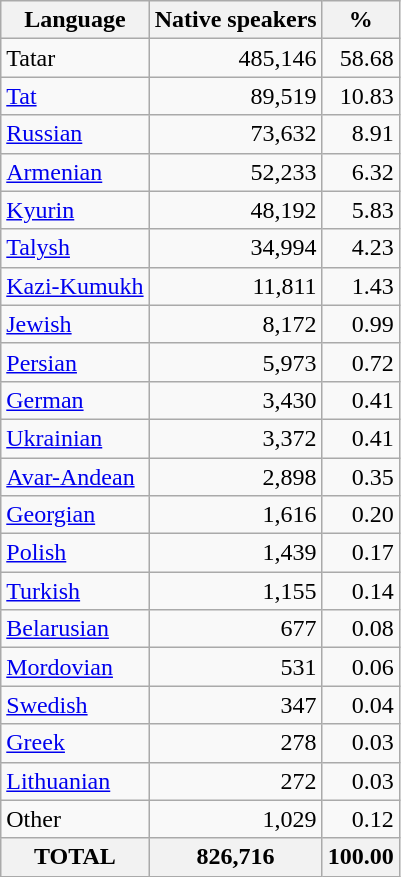<table class="wikitable sortable">
<tr>
<th>Language</th>
<th>Native speakers</th>
<th>%</th>
</tr>
<tr>
<td>Tatar</td>
<td align="right">485,146</td>
<td align="right">58.68</td>
</tr>
<tr>
<td><a href='#'>Tat</a></td>
<td align="right">89,519</td>
<td align="right">10.83</td>
</tr>
<tr>
<td><a href='#'>Russian</a></td>
<td align="right">73,632</td>
<td align="right">8.91</td>
</tr>
<tr>
<td><a href='#'>Armenian</a></td>
<td align="right">52,233</td>
<td align="right">6.32</td>
</tr>
<tr>
<td><a href='#'>Kyurin</a></td>
<td align="right">48,192</td>
<td align="right">5.83</td>
</tr>
<tr>
<td><a href='#'>Talysh</a></td>
<td align="right">34,994</td>
<td align="right">4.23</td>
</tr>
<tr>
<td><a href='#'>Kazi-Kumukh</a></td>
<td align="right">11,811</td>
<td align="right">1.43</td>
</tr>
<tr>
<td><a href='#'>Jewish</a></td>
<td align="right">8,172</td>
<td align="right">0.99</td>
</tr>
<tr>
<td><a href='#'>Persian</a></td>
<td align="right">5,973</td>
<td align="right">0.72</td>
</tr>
<tr>
<td><a href='#'>German</a></td>
<td align="right">3,430</td>
<td align="right">0.41</td>
</tr>
<tr>
<td><a href='#'>Ukrainian</a></td>
<td align="right">3,372</td>
<td align="right">0.41</td>
</tr>
<tr>
<td><a href='#'>Avar-Andean</a></td>
<td align="right">2,898</td>
<td align="right">0.35</td>
</tr>
<tr>
<td><a href='#'>Georgian</a></td>
<td align="right">1,616</td>
<td align="right">0.20</td>
</tr>
<tr>
<td><a href='#'>Polish</a></td>
<td align="right">1,439</td>
<td align="right">0.17</td>
</tr>
<tr>
<td><a href='#'>Turkish</a></td>
<td align="right">1,155</td>
<td align="right">0.14</td>
</tr>
<tr>
<td><a href='#'>Belarusian</a></td>
<td align="right">677</td>
<td align="right">0.08</td>
</tr>
<tr>
<td><a href='#'>Mordovian</a></td>
<td align="right">531</td>
<td align="right">0.06</td>
</tr>
<tr>
<td><a href='#'>Swedish</a></td>
<td align="right">347</td>
<td align="right">0.04</td>
</tr>
<tr>
<td><a href='#'>Greek</a></td>
<td align="right">278</td>
<td align="right">0.03</td>
</tr>
<tr>
<td><a href='#'>Lithuanian</a></td>
<td align="right">272</td>
<td align="right">0.03</td>
</tr>
<tr>
<td>Other</td>
<td align="right">1,029</td>
<td align="right">0.12</td>
</tr>
<tr>
<th>TOTAL</th>
<th>826,716</th>
<th>100.00</th>
</tr>
</table>
